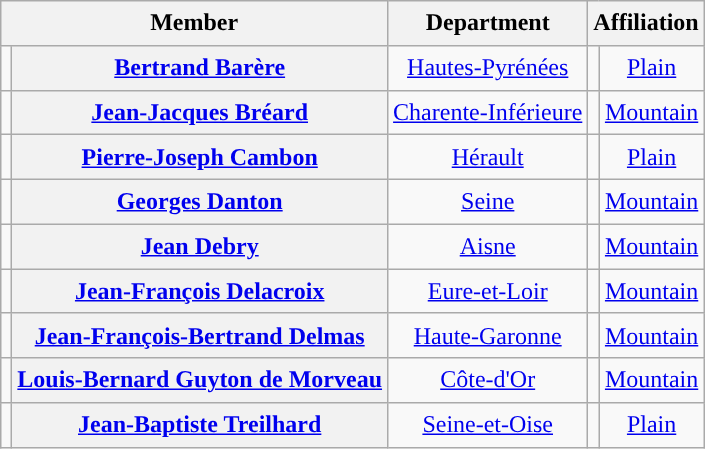<table class="wikitable" style="line-height:1.4em; text-align:center">
<tr>
<th colspan=2>Member</th>
<th>Department</th>
<th colspan=2>Affiliation</th>
</tr>
<tr>
<td></td>
<th><a href='#'>Bertrand Barère</a></th>
<td><a href='#'>Hautes-Pyrénées</a></td>
<td></td>
<td><a href='#'>Plain</a></td>
</tr>
<tr>
<td></td>
<th><a href='#'>Jean-Jacques Bréard</a></th>
<td><a href='#'>Charente-Inférieure</a></td>
<td></td>
<td><a href='#'>Mountain</a></td>
</tr>
<tr>
<td></td>
<th><a href='#'>Pierre-Joseph Cambon</a></th>
<td><a href='#'>Hérault</a></td>
<td></td>
<td><a href='#'>Plain</a></td>
</tr>
<tr>
<td></td>
<th><a href='#'>Georges Danton</a></th>
<td><a href='#'>Seine</a></td>
<td></td>
<td><a href='#'>Mountain</a></td>
</tr>
<tr>
<td></td>
<th><a href='#'>Jean Debry</a></th>
<td><a href='#'>Aisne</a></td>
<td></td>
<td><a href='#'>Mountain</a></td>
</tr>
<tr>
<td></td>
<th><a href='#'>Jean-François Delacroix</a></th>
<td><a href='#'>Eure-et-Loir</a></td>
<td></td>
<td><a href='#'>Mountain</a></td>
</tr>
<tr>
<td></td>
<th><a href='#'>Jean-François-Bertrand Delmas</a></th>
<td><a href='#'>Haute-Garonne</a></td>
<td></td>
<td><a href='#'>Mountain</a></td>
</tr>
<tr>
<td></td>
<th><a href='#'>Louis-Bernard Guyton de Morveau</a></th>
<td><a href='#'>Côte-d'Or</a></td>
<td></td>
<td><a href='#'>Mountain</a></td>
</tr>
<tr>
<td></td>
<th><a href='#'>Jean-Baptiste Treilhard</a></th>
<td><a href='#'>Seine-et-Oise</a></td>
<td></td>
<td><a href='#'>Plain</a></td>
</tr>
</table>
